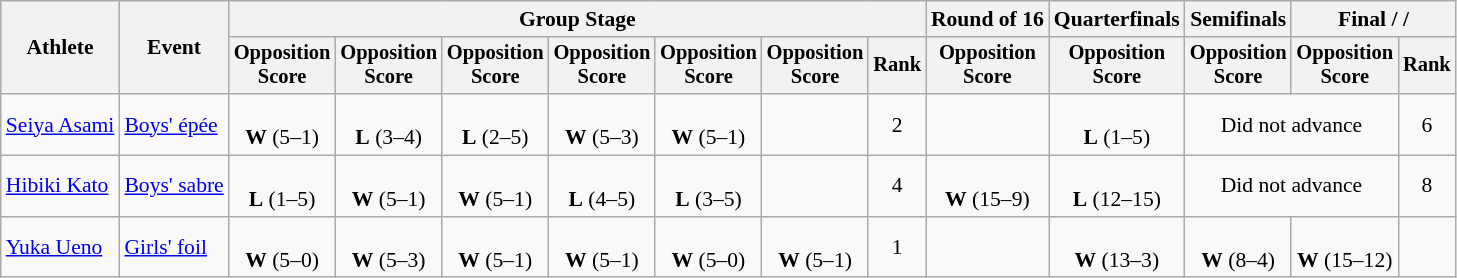<table class="wikitable" style="font-size:90%">
<tr>
<th rowspan=2>Athlete</th>
<th rowspan=2>Event</th>
<th colspan=7>Group Stage</th>
<th>Round of 16</th>
<th>Quarterfinals</th>
<th>Semifinals</th>
<th colspan=2>Final /  / </th>
</tr>
<tr style="font-size:95%">
<th>Opposition<br>Score</th>
<th>Opposition<br>Score</th>
<th>Opposition<br>Score</th>
<th>Opposition<br>Score</th>
<th>Opposition<br>Score</th>
<th>Opposition<br>Score</th>
<th>Rank</th>
<th>Opposition<br>Score</th>
<th>Opposition<br>Score</th>
<th>Opposition<br>Score</th>
<th>Opposition<br>Score</th>
<th>Rank</th>
</tr>
<tr align=center>
<td align=left><a href='#'>Seiya Asami</a></td>
<td align=left><a href='#'>Boys' épée</a></td>
<td><br><strong>W</strong> (5–1)</td>
<td><br><strong>L</strong> (3–4)</td>
<td><br><strong>L</strong> (2–5)</td>
<td><br><strong>W</strong> (5–3)</td>
<td><br><strong>W</strong> (5–1)</td>
<td></td>
<td>2</td>
<td></td>
<td><br><strong>L</strong> (1–5)</td>
<td colspan="2" align=center>Did not advance</td>
<td>6</td>
</tr>
<tr align=center>
<td align=left><a href='#'>Hibiki Kato</a></td>
<td align=left><a href='#'>Boys' sabre</a></td>
<td><br><strong>L</strong> (1–5)</td>
<td><br><strong>W</strong> (5–1)</td>
<td><br><strong>W</strong> (5–1)</td>
<td><br><strong>L</strong> (4–5)</td>
<td><br><strong>L</strong> (3–5)</td>
<td></td>
<td>4</td>
<td><br><strong>W</strong> (15–9)</td>
<td><br><strong>L</strong> (12–15)</td>
<td colspan="2" align=center>Did not advance</td>
<td>8</td>
</tr>
<tr align=center>
<td align=left><a href='#'>Yuka Ueno</a></td>
<td align=left><a href='#'>Girls' foil</a></td>
<td><br><strong>W</strong> (5–0)</td>
<td><br><strong>W</strong> (5–3)</td>
<td><br><strong>W</strong> (5–1)</td>
<td><br><strong>W</strong> (5–1)</td>
<td><br><strong>W</strong> (5–0)</td>
<td><br><strong>W</strong> (5–1)</td>
<td>1</td>
<td></td>
<td><br><strong>W</strong> (13–3)</td>
<td><br><strong>W</strong> (8–4)</td>
<td><br><strong>W</strong> (15–12)</td>
<td></td>
</tr>
</table>
